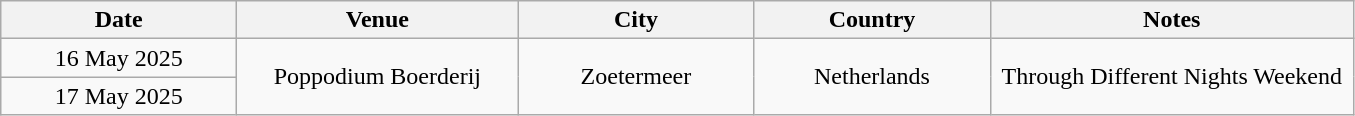<table class="wikitable" style="text-align:center;">
<tr>
<th width="150">Date</th>
<th width="180">Venue</th>
<th width="150">City</th>
<th width="150">Country</th>
<th width="235">Notes</th>
</tr>
<tr>
<td>16 May 2025</td>
<td rowspan="2">Poppodium Boerderij</td>
<td rowspan="2">Zoetermeer</td>
<td rowspan="2">Netherlands</td>
<td rowspan="2">Through Different Nights Weekend</td>
</tr>
<tr>
<td>17 May 2025</td>
</tr>
</table>
